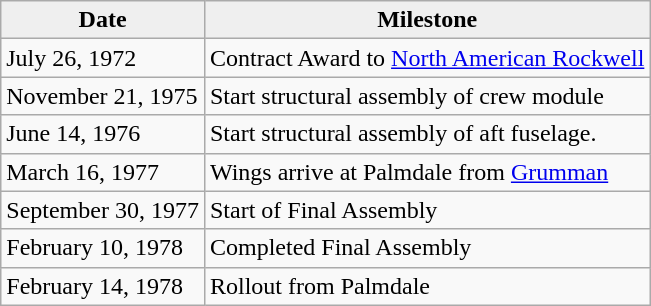<table class="wikitable">
<tr>
<th style="background:#efefef;">Date</th>
<th style="background:#efefef;">Milestone</th>
</tr>
<tr>
<td>July 26, 1972</td>
<td>Contract Award to <a href='#'>North American Rockwell</a></td>
</tr>
<tr>
<td>November 21, 1975</td>
<td>Start structural assembly of crew module</td>
</tr>
<tr>
<td>June 14, 1976</td>
<td>Start structural assembly of aft fuselage.</td>
</tr>
<tr>
<td>March 16, 1977</td>
<td>Wings arrive at Palmdale from <a href='#'>Grumman</a></td>
</tr>
<tr>
<td>September 30, 1977</td>
<td>Start of Final Assembly</td>
</tr>
<tr>
<td>February 10, 1978</td>
<td>Completed Final Assembly</td>
</tr>
<tr>
<td>February 14, 1978</td>
<td>Rollout from Palmdale</td>
</tr>
</table>
